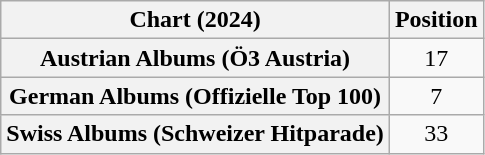<table class="wikitable sortable plainrowheaders" style="text-align:center">
<tr>
<th scope="col">Chart (2024)</th>
<th scope="col">Position</th>
</tr>
<tr>
<th scope="row">Austrian Albums (Ö3 Austria)</th>
<td>17</td>
</tr>
<tr>
<th scope="row">German Albums (Offizielle Top 100)</th>
<td>7</td>
</tr>
<tr>
<th scope="row">Swiss Albums (Schweizer Hitparade)</th>
<td>33</td>
</tr>
</table>
